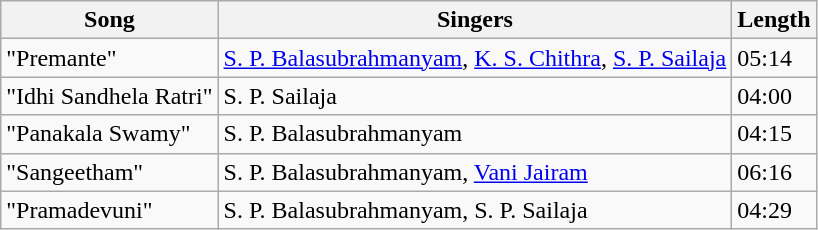<table class="wikitable">
<tr>
<th>Song</th>
<th>Singers</th>
<th>Length</th>
</tr>
<tr>
<td>"Premante"</td>
<td><a href='#'>S. P. Balasubrahmanyam</a>, <a href='#'>K. S. Chithra</a>, <a href='#'>S. P. Sailaja</a></td>
<td>05:14</td>
</tr>
<tr>
<td>"Idhi Sandhela Ratri"</td>
<td>S. P. Sailaja</td>
<td>04:00</td>
</tr>
<tr>
<td>"Panakala Swamy"</td>
<td>S. P. Balasubrahmanyam</td>
<td>04:15</td>
</tr>
<tr>
<td>"Sangeetham"</td>
<td>S. P. Balasubrahmanyam, <a href='#'>Vani Jairam</a></td>
<td>06:16</td>
</tr>
<tr>
<td>"Pramadevuni"</td>
<td>S. P. Balasubrahmanyam, S. P. Sailaja</td>
<td>04:29</td>
</tr>
</table>
